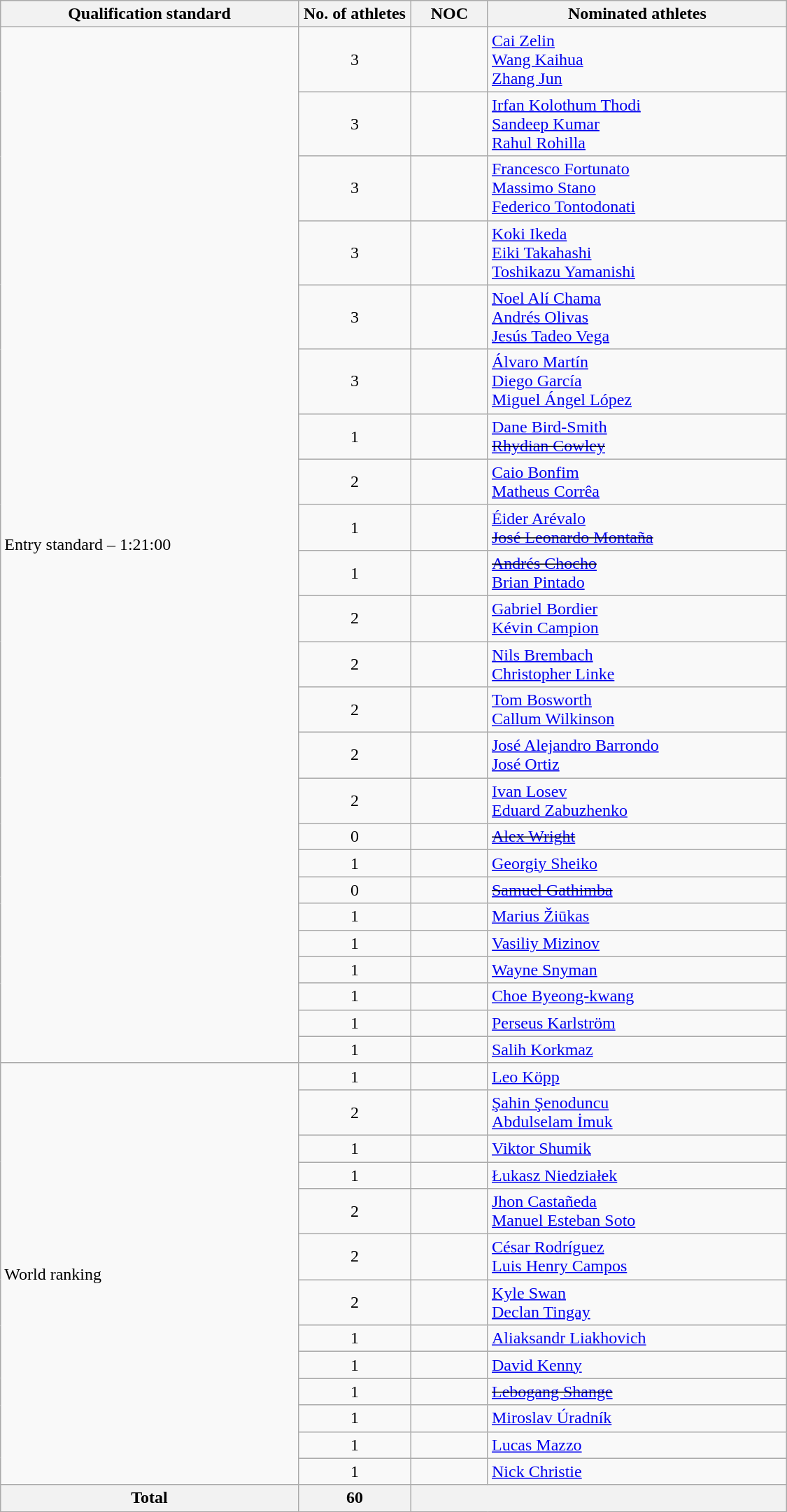<table class="wikitable" style="text-align:left; width:750px;">
<tr>
<th>Qualification standard</th>
<th width=100>No. of athletes</th>
<th>NOC</th>
<th>Nominated athletes</th>
</tr>
<tr>
<td rowspan=24>Entry standard – 1:21:00</td>
<td align=center>3</td>
<td></td>
<td><a href='#'>Cai Zelin</a><br><a href='#'>Wang Kaihua</a><br><a href='#'>Zhang Jun</a></td>
</tr>
<tr>
<td align=center>3</td>
<td></td>
<td><a href='#'>Irfan Kolothum Thodi</a><br><a href='#'>Sandeep Kumar</a><br><a href='#'>Rahul Rohilla</a></td>
</tr>
<tr>
<td align=center>3</td>
<td></td>
<td><a href='#'>Francesco Fortunato</a><br><a href='#'>Massimo Stano</a><br><a href='#'>Federico Tontodonati</a></td>
</tr>
<tr>
<td align=center>3</td>
<td></td>
<td><a href='#'>Koki Ikeda</a><br><a href='#'>Eiki Takahashi</a><br><a href='#'>Toshikazu Yamanishi</a></td>
</tr>
<tr>
<td align=center>3</td>
<td></td>
<td><a href='#'>Noel Alí Chama</a><br><a href='#'>Andrés Olivas</a><br><a href='#'>Jesús Tadeo Vega</a></td>
</tr>
<tr>
<td align=center>3</td>
<td></td>
<td><a href='#'>Álvaro Martín</a><br><a href='#'>Diego García</a><br><a href='#'>Miguel Ángel López</a></td>
</tr>
<tr>
<td align=center>1</td>
<td></td>
<td><a href='#'>Dane Bird-Smith</a><br><s><a href='#'>Rhydian Cowley</a></s></td>
</tr>
<tr>
<td align=center>2</td>
<td></td>
<td><a href='#'>Caio Bonfim</a><br><a href='#'>Matheus Corrêa</a></td>
</tr>
<tr>
<td align=center>1</td>
<td></td>
<td><a href='#'>Éider Arévalo</a><br><s><a href='#'>José Leonardo Montaña</a></s></td>
</tr>
<tr>
<td align=center>1</td>
<td></td>
<td><s><a href='#'>Andrés Chocho</a></s><br><a href='#'>Brian Pintado</a></td>
</tr>
<tr>
<td align=center>2</td>
<td></td>
<td><a href='#'>Gabriel Bordier</a><br><a href='#'>Kévin Campion</a></td>
</tr>
<tr>
<td align=center>2</td>
<td></td>
<td><a href='#'>Nils Brembach</a><br><a href='#'>Christopher Linke</a></td>
</tr>
<tr>
<td align=center>2</td>
<td></td>
<td><a href='#'>Tom Bosworth</a><br><a href='#'>Callum Wilkinson</a></td>
</tr>
<tr>
<td align=center>2</td>
<td></td>
<td><a href='#'>José Alejandro Barrondo</a><br><a href='#'>José Ortiz</a></td>
</tr>
<tr>
<td align=center>2</td>
<td></td>
<td><a href='#'>Ivan Losev</a><br><a href='#'>Eduard Zabuzhenko</a></td>
</tr>
<tr>
<td align=center>0</td>
<td></td>
<td><s><a href='#'>Alex Wright</a></s></td>
</tr>
<tr>
<td align=center>1</td>
<td></td>
<td><a href='#'>Georgiy Sheiko</a></td>
</tr>
<tr>
<td align=center>0</td>
<td></td>
<td><s><a href='#'>Samuel Gathimba</a></s></td>
</tr>
<tr>
<td align=center>1</td>
<td></td>
<td><a href='#'>Marius Žiūkas</a></td>
</tr>
<tr>
<td align=center>1</td>
<td></td>
<td><a href='#'>Vasiliy Mizinov</a></td>
</tr>
<tr>
<td align=center>1</td>
<td></td>
<td><a href='#'>Wayne Snyman</a></td>
</tr>
<tr>
<td align=center>1</td>
<td></td>
<td><a href='#'>Choe Byeong-kwang</a></td>
</tr>
<tr>
<td align=center>1</td>
<td></td>
<td><a href='#'>Perseus Karlström</a></td>
</tr>
<tr>
<td align=center>1</td>
<td></td>
<td><a href='#'>Salih Korkmaz</a></td>
</tr>
<tr>
<td rowspan=13>World ranking</td>
<td align=center>1</td>
<td></td>
<td><a href='#'>Leo Köpp</a></td>
</tr>
<tr>
<td align=center>2</td>
<td></td>
<td><a href='#'>Şahin Şenoduncu</a><br><a href='#'>Abdulselam İmuk</a></td>
</tr>
<tr>
<td align=center>1</td>
<td></td>
<td><a href='#'>Viktor Shumik</a></td>
</tr>
<tr>
<td align=center>1</td>
<td></td>
<td><a href='#'>Łukasz Niedziałek</a></td>
</tr>
<tr>
<td align=center>2</td>
<td></td>
<td><a href='#'>Jhon Castañeda</a><br><a href='#'>Manuel Esteban Soto</a></td>
</tr>
<tr>
<td align=center>2</td>
<td></td>
<td><a href='#'>César Rodríguez</a><br><a href='#'>Luis Henry Campos</a></td>
</tr>
<tr>
<td align=center>2</td>
<td></td>
<td><a href='#'>Kyle Swan</a><br><a href='#'>Declan Tingay</a></td>
</tr>
<tr>
<td align=center>1</td>
<td></td>
<td><a href='#'>Aliaksandr Liakhovich</a></td>
</tr>
<tr>
<td align=center>1</td>
<td></td>
<td><a href='#'>David Kenny</a></td>
</tr>
<tr>
<td align=center>1</td>
<td></td>
<td><s><a href='#'>Lebogang Shange</a></s></td>
</tr>
<tr>
<td align=center>1</td>
<td></td>
<td><a href='#'>Miroslav Úradník</a></td>
</tr>
<tr>
<td align=center>1</td>
<td></td>
<td><a href='#'>Lucas Mazzo</a></td>
</tr>
<tr>
<td align=center>1</td>
<td></td>
<td><a href='#'>Nick Christie</a></td>
</tr>
<tr>
<th>Total</th>
<th>60</th>
<th colspan=2></th>
</tr>
</table>
